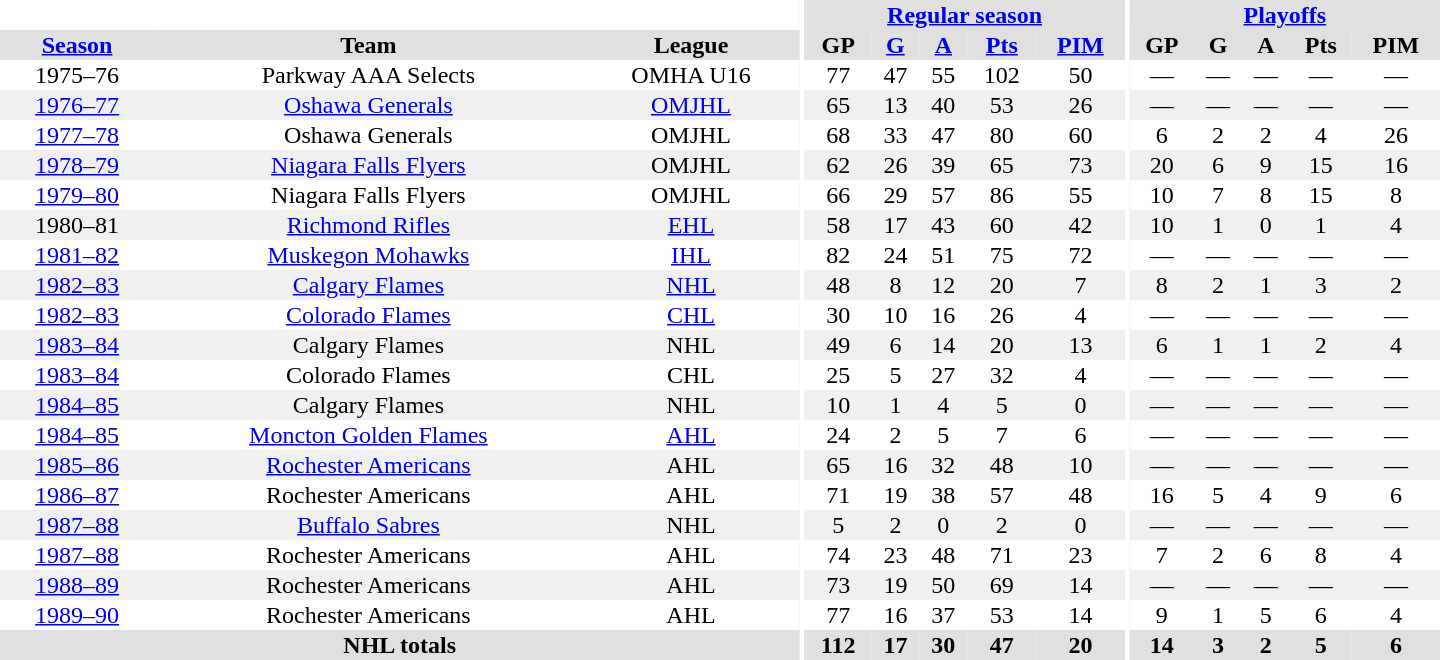<table border="0" cellpadding="1" cellspacing="0" style="text-align:center; width:60em">
<tr bgcolor="#e0e0e0">
<th colspan="3" bgcolor="#ffffff"></th>
<th rowspan="100" bgcolor="#ffffff"></th>
<th colspan="5"><a href='#'>Regular season</a></th>
<th rowspan="100" bgcolor="#ffffff"></th>
<th colspan="5"><a href='#'>Playoffs</a></th>
</tr>
<tr bgcolor="#e0e0e0">
<th><a href='#'>Season</a></th>
<th>Team</th>
<th>League</th>
<th>GP</th>
<th><a href='#'>G</a></th>
<th><a href='#'>A</a></th>
<th><a href='#'>Pts</a></th>
<th><a href='#'>PIM</a></th>
<th>GP</th>
<th>G</th>
<th>A</th>
<th>Pts</th>
<th>PIM</th>
</tr>
<tr>
<td>1975–76</td>
<td>Parkway AAA Selects</td>
<td>OMHA U16</td>
<td>77</td>
<td>47</td>
<td>55</td>
<td>102</td>
<td>50</td>
<td>—</td>
<td>—</td>
<td>—</td>
<td>—</td>
<td>—</td>
</tr>
<tr bgcolor="#f0f0f0">
<td><a href='#'>1976–77</a></td>
<td><a href='#'>Oshawa Generals</a></td>
<td><a href='#'>OMJHL</a></td>
<td>65</td>
<td>13</td>
<td>40</td>
<td>53</td>
<td>26</td>
<td>—</td>
<td>—</td>
<td>—</td>
<td>—</td>
<td>—</td>
</tr>
<tr>
<td><a href='#'>1977–78</a></td>
<td>Oshawa Generals</td>
<td>OMJHL</td>
<td>68</td>
<td>33</td>
<td>47</td>
<td>80</td>
<td>60</td>
<td>6</td>
<td>2</td>
<td>2</td>
<td>4</td>
<td>26</td>
</tr>
<tr bgcolor="#f0f0f0">
<td><a href='#'>1978–79</a></td>
<td><a href='#'>Niagara Falls Flyers</a></td>
<td>OMJHL</td>
<td>62</td>
<td>26</td>
<td>39</td>
<td>65</td>
<td>73</td>
<td>20</td>
<td>6</td>
<td>9</td>
<td>15</td>
<td>16</td>
</tr>
<tr>
<td><a href='#'>1979–80</a></td>
<td>Niagara Falls Flyers</td>
<td>OMJHL</td>
<td>66</td>
<td>29</td>
<td>57</td>
<td>86</td>
<td>55</td>
<td>10</td>
<td>7</td>
<td>8</td>
<td>15</td>
<td>8</td>
</tr>
<tr bgcolor="#f0f0f0">
<td>1980–81</td>
<td><a href='#'>Richmond Rifles</a></td>
<td><a href='#'>EHL</a></td>
<td>58</td>
<td>17</td>
<td>43</td>
<td>60</td>
<td>42</td>
<td>10</td>
<td>1</td>
<td>0</td>
<td>1</td>
<td>4</td>
</tr>
<tr>
<td><a href='#'>1981–82</a></td>
<td><a href='#'>Muskegon Mohawks</a></td>
<td><a href='#'>IHL</a></td>
<td>82</td>
<td>24</td>
<td>51</td>
<td>75</td>
<td>72</td>
<td>—</td>
<td>—</td>
<td>—</td>
<td>—</td>
<td>—</td>
</tr>
<tr bgcolor="#f0f0f0">
<td><a href='#'>1982–83</a></td>
<td><a href='#'>Calgary Flames</a></td>
<td><a href='#'>NHL</a></td>
<td>48</td>
<td>8</td>
<td>12</td>
<td>20</td>
<td>7</td>
<td>8</td>
<td>2</td>
<td>1</td>
<td>3</td>
<td>2</td>
</tr>
<tr>
<td><a href='#'>1982–83</a></td>
<td><a href='#'>Colorado Flames</a></td>
<td><a href='#'>CHL</a></td>
<td>30</td>
<td>10</td>
<td>16</td>
<td>26</td>
<td>4</td>
<td>—</td>
<td>—</td>
<td>—</td>
<td>—</td>
<td>—</td>
</tr>
<tr bgcolor="#f0f0f0">
<td><a href='#'>1983–84</a></td>
<td>Calgary Flames</td>
<td>NHL</td>
<td>49</td>
<td>6</td>
<td>14</td>
<td>20</td>
<td>13</td>
<td>6</td>
<td>1</td>
<td>1</td>
<td>2</td>
<td>4</td>
</tr>
<tr>
<td><a href='#'>1983–84</a></td>
<td>Colorado Flames</td>
<td>CHL</td>
<td>25</td>
<td>5</td>
<td>27</td>
<td>32</td>
<td>4</td>
<td>—</td>
<td>—</td>
<td>—</td>
<td>—</td>
<td>—</td>
</tr>
<tr bgcolor="#f0f0f0">
<td><a href='#'>1984–85</a></td>
<td>Calgary Flames</td>
<td>NHL</td>
<td>10</td>
<td>1</td>
<td>4</td>
<td>5</td>
<td>0</td>
<td>—</td>
<td>—</td>
<td>—</td>
<td>—</td>
<td>—</td>
</tr>
<tr>
<td><a href='#'>1984–85</a></td>
<td><a href='#'>Moncton Golden Flames</a></td>
<td><a href='#'>AHL</a></td>
<td>24</td>
<td>2</td>
<td>5</td>
<td>7</td>
<td>6</td>
<td>—</td>
<td>—</td>
<td>—</td>
<td>—</td>
<td>—</td>
</tr>
<tr bgcolor="#f0f0f0">
<td><a href='#'>1985–86</a></td>
<td><a href='#'>Rochester Americans</a></td>
<td>AHL</td>
<td>65</td>
<td>16</td>
<td>32</td>
<td>48</td>
<td>10</td>
<td>—</td>
<td>—</td>
<td>—</td>
<td>—</td>
<td>—</td>
</tr>
<tr>
<td><a href='#'>1986–87</a></td>
<td>Rochester Americans</td>
<td>AHL</td>
<td>71</td>
<td>19</td>
<td>38</td>
<td>57</td>
<td>48</td>
<td>16</td>
<td>5</td>
<td>4</td>
<td>9</td>
<td>6</td>
</tr>
<tr bgcolor="#f0f0f0">
<td><a href='#'>1987–88</a></td>
<td><a href='#'>Buffalo Sabres</a></td>
<td>NHL</td>
<td>5</td>
<td>2</td>
<td>0</td>
<td>2</td>
<td>0</td>
<td>—</td>
<td>—</td>
<td>—</td>
<td>—</td>
<td>—</td>
</tr>
<tr>
<td><a href='#'>1987–88</a></td>
<td>Rochester Americans</td>
<td>AHL</td>
<td>74</td>
<td>23</td>
<td>48</td>
<td>71</td>
<td>23</td>
<td>7</td>
<td>2</td>
<td>6</td>
<td>8</td>
<td>4</td>
</tr>
<tr bgcolor="#f0f0f0">
<td><a href='#'>1988–89</a></td>
<td>Rochester Americans</td>
<td>AHL</td>
<td>73</td>
<td>19</td>
<td>50</td>
<td>69</td>
<td>14</td>
<td>—</td>
<td>—</td>
<td>—</td>
<td>—</td>
<td>—</td>
</tr>
<tr>
<td><a href='#'>1989–90</a></td>
<td>Rochester Americans</td>
<td>AHL</td>
<td>77</td>
<td>16</td>
<td>37</td>
<td>53</td>
<td>14</td>
<td>9</td>
<td>1</td>
<td>5</td>
<td>6</td>
<td>4</td>
</tr>
<tr bgcolor="#e0e0e0">
<th colspan="3">NHL totals</th>
<th>112</th>
<th>17</th>
<th>30</th>
<th>47</th>
<th>20</th>
<th>14</th>
<th>3</th>
<th>2</th>
<th>5</th>
<th>6</th>
</tr>
</table>
